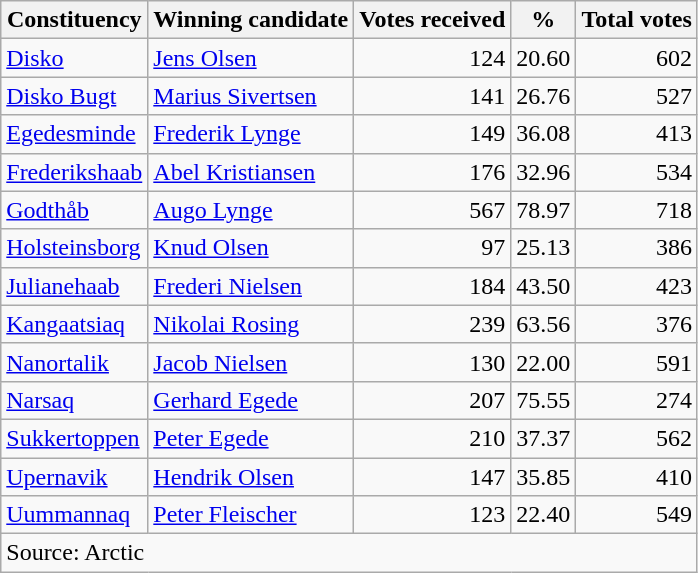<table class=wikitable style=text-align:right>
<tr>
<th>Constituency</th>
<th>Winning candidate</th>
<th>Votes received</th>
<th>%</th>
<th>Total votes</th>
</tr>
<tr>
<td align=left><a href='#'>Disko</a></td>
<td align=left><a href='#'>Jens Olsen</a></td>
<td>124</td>
<td>20.60</td>
<td>602</td>
</tr>
<tr>
<td align=left><a href='#'>Disko Bugt</a></td>
<td align=left><a href='#'>Marius Sivertsen</a></td>
<td>141</td>
<td>26.76</td>
<td>527</td>
</tr>
<tr>
<td align=left><a href='#'>Egedesminde</a></td>
<td align=left><a href='#'>Frederik Lynge</a></td>
<td>149</td>
<td>36.08</td>
<td>413</td>
</tr>
<tr>
<td align=left><a href='#'>Frederikshaab</a></td>
<td align=left><a href='#'>Abel Kristiansen</a></td>
<td>176</td>
<td>32.96</td>
<td>534</td>
</tr>
<tr>
<td align=left><a href='#'>Godthåb</a></td>
<td align=left><a href='#'>Augo Lynge</a></td>
<td>567</td>
<td>78.97</td>
<td>718</td>
</tr>
<tr>
<td align=left><a href='#'>Holsteinsborg</a></td>
<td align=left><a href='#'>Knud Olsen</a></td>
<td>97</td>
<td>25.13</td>
<td>386</td>
</tr>
<tr>
<td align=left><a href='#'>Julianehaab</a></td>
<td align=left><a href='#'>Frederi Nielsen</a></td>
<td>184</td>
<td>43.50</td>
<td>423</td>
</tr>
<tr>
<td align=left><a href='#'>Kangaatsiaq</a></td>
<td align=left><a href='#'>Nikolai Rosing</a></td>
<td>239</td>
<td>63.56</td>
<td>376</td>
</tr>
<tr>
<td align=left><a href='#'>Nanortalik</a></td>
<td align=left><a href='#'>Jacob Nielsen</a></td>
<td>130</td>
<td>22.00</td>
<td>591</td>
</tr>
<tr>
<td align=left><a href='#'>Narsaq</a></td>
<td align=left><a href='#'>Gerhard Egede</a></td>
<td>207</td>
<td>75.55</td>
<td>274</td>
</tr>
<tr>
<td align=left><a href='#'>Sukkertoppen</a></td>
<td align=left><a href='#'>Peter Egede</a></td>
<td>210</td>
<td>37.37</td>
<td>562</td>
</tr>
<tr>
<td align=left><a href='#'>Upernavik</a></td>
<td align=left><a href='#'>Hendrik Olsen</a></td>
<td>147</td>
<td>35.85</td>
<td>410</td>
</tr>
<tr>
<td align=left><a href='#'>Uummannaq</a></td>
<td align=left><a href='#'>Peter Fleischer</a></td>
<td>123</td>
<td>22.40</td>
<td>549</td>
</tr>
<tr>
<td align=left colspan=5>Source: Arctic</td>
</tr>
</table>
